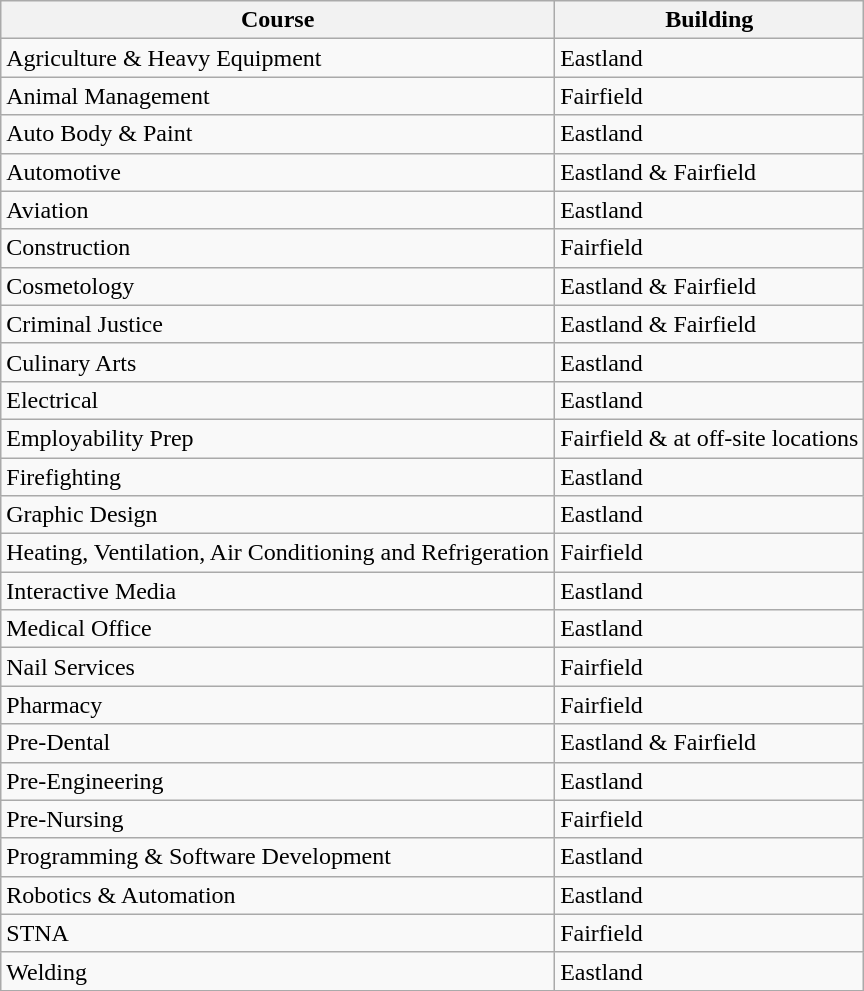<table class="wikitable">
<tr>
<th>Course</th>
<th>Building</th>
</tr>
<tr>
<td>Agriculture & Heavy Equipment</td>
<td>Eastland</td>
</tr>
<tr>
<td>Animal Management</td>
<td>Fairfield</td>
</tr>
<tr>
<td>Auto Body & Paint</td>
<td>Eastland</td>
</tr>
<tr>
<td>Automotive</td>
<td>Eastland & Fairfield</td>
</tr>
<tr>
<td>Aviation</td>
<td>Eastland</td>
</tr>
<tr>
<td>Construction</td>
<td>Fairfield</td>
</tr>
<tr>
<td>Cosmetology</td>
<td>Eastland & Fairfield</td>
</tr>
<tr>
<td>Criminal Justice</td>
<td>Eastland & Fairfield</td>
</tr>
<tr>
<td>Culinary Arts</td>
<td>Eastland</td>
</tr>
<tr>
<td>Electrical</td>
<td>Eastland</td>
</tr>
<tr>
<td>Employability Prep</td>
<td>Fairfield & at off-site locations</td>
</tr>
<tr>
<td>Firefighting</td>
<td>Eastland</td>
</tr>
<tr>
<td>Graphic Design</td>
<td>Eastland</td>
</tr>
<tr>
<td>Heating, Ventilation, Air Conditioning and Refrigeration</td>
<td>Fairfield</td>
</tr>
<tr>
<td>Interactive Media</td>
<td>Eastland</td>
</tr>
<tr>
<td>Medical Office</td>
<td>Eastland</td>
</tr>
<tr>
<td>Nail Services</td>
<td>Fairfield</td>
</tr>
<tr>
<td>Pharmacy</td>
<td>Fairfield</td>
</tr>
<tr>
<td>Pre-Dental</td>
<td>Eastland & Fairfield</td>
</tr>
<tr>
<td>Pre-Engineering</td>
<td>Eastland</td>
</tr>
<tr>
<td>Pre-Nursing</td>
<td>Fairfield</td>
</tr>
<tr>
<td>Programming & Software Development</td>
<td>Eastland</td>
</tr>
<tr>
<td>Robotics & Automation</td>
<td>Eastland</td>
</tr>
<tr>
<td>STNA</td>
<td>Fairfield</td>
</tr>
<tr>
<td>Welding</td>
<td>Eastland</td>
</tr>
</table>
